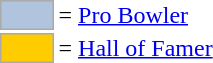<table>
<tr>
<td style="background-color:lightsteelblue; border:1px solid #aaaaaa; width:2em;"></td>
<td>= <a href='#'>Pro Bowler</a></td>
</tr>
<tr>
<td style="background-color:#FFCC00; border:1px solid #aaaaaa; width:2em;"></td>
<td>= <a href='#'>Hall of Famer</a></td>
</tr>
</table>
